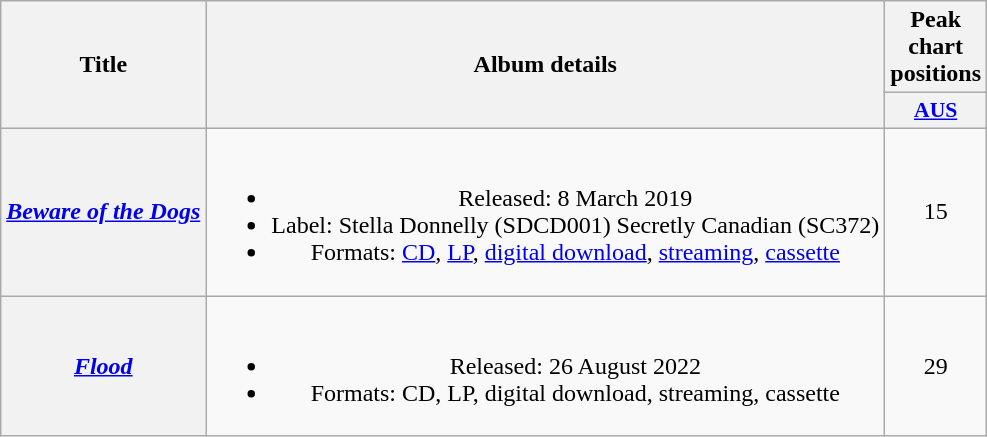<table class="wikitable plainrowheaders" style="text-align:center;">
<tr>
<th scope="col" rowspan="2">Title</th>
<th scope="col" rowspan="2">Album details</th>
<th scope="col" colspan="1">Peak chart positions</th>
</tr>
<tr>
<th scope="col" style="width:3em;font-size:90%;"><a href='#'>AUS</a><br></th>
</tr>
<tr>
<th scope="row"><em><a href='#'>Beware of the Dogs</a></em></th>
<td><br><ul><li>Released: 8 March 2019</li><li>Label: Stella Donnelly (SDCD001) Secretly Canadian (SC372)</li><li>Formats: <a href='#'>CD</a>, <a href='#'>LP</a>, <a href='#'>digital download</a>, <a href='#'>streaming</a>, <a href='#'>cassette</a></li></ul></td>
<td>15</td>
</tr>
<tr>
<th scope="row"><em><a href='#'>Flood</a></em></th>
<td><br><ul><li>Released: 26 August 2022</li><li>Formats: CD, LP, digital download, streaming, cassette</li></ul></td>
<td>29</td>
</tr>
</table>
